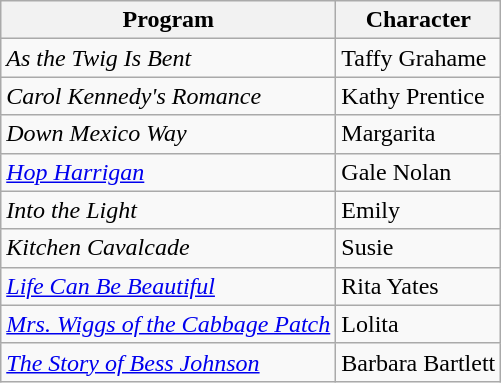<table class="wikitable">
<tr>
<th>Program</th>
<th>Character</th>
</tr>
<tr>
<td><em>As the Twig Is Bent</em></td>
<td>Taffy Grahame</td>
</tr>
<tr>
<td><em>Carol Kennedy's Romance</em></td>
<td>Kathy Prentice</td>
</tr>
<tr>
<td><em>Down Mexico Way</em></td>
<td>Margarita</td>
</tr>
<tr>
<td><em><a href='#'>Hop Harrigan</a></em></td>
<td>Gale Nolan</td>
</tr>
<tr>
<td><em>Into the Light</em></td>
<td>Emily</td>
</tr>
<tr>
<td><em>Kitchen Cavalcade</em></td>
<td>Susie</td>
</tr>
<tr>
<td><em><a href='#'>Life Can Be Beautiful</a></em></td>
<td>Rita Yates</td>
</tr>
<tr>
<td><em><a href='#'>Mrs. Wiggs of the Cabbage Patch</a></em></td>
<td>Lolita</td>
</tr>
<tr>
<td><em><a href='#'>The Story of Bess Johnson</a></em></td>
<td>Barbara Bartlett</td>
</tr>
</table>
